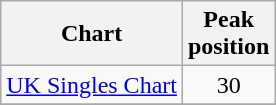<table class="wikitable">
<tr>
<th>Chart</th>
<th>Peak<br>position</th>
</tr>
<tr>
<td><a href='#'>UK Singles Chart</a></td>
<td align=center>30</td>
</tr>
<tr>
</tr>
</table>
